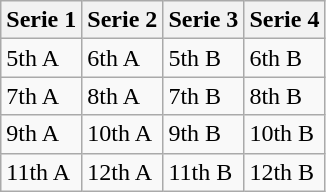<table class="wikitable">
<tr>
<th>Serie 1</th>
<th>Serie 2</th>
<th>Serie 3</th>
<th>Serie 4</th>
</tr>
<tr>
<td>5th A</td>
<td>6th A</td>
<td>5th B</td>
<td>6th B</td>
</tr>
<tr>
<td>7th A</td>
<td>8th A</td>
<td>7th B</td>
<td>8th B</td>
</tr>
<tr>
<td>9th A</td>
<td>10th A</td>
<td>9th B</td>
<td>10th B</td>
</tr>
<tr>
<td>11th A</td>
<td>12th A</td>
<td>11th B</td>
<td>12th B</td>
</tr>
</table>
